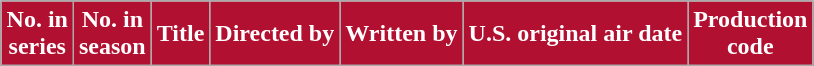<table class="wikitable plainrowheaders" style="margin: auto">
<tr>
<th style="background-color: #B11030; color:#FFFFFF;">No. in<br>series</th>
<th style="background-color: #B11030; color:#FFFFFF;">No. in<br>season</th>
<th style="background-color: #B11030; color:#FFFFFF;">Title</th>
<th style="background-color: #B11030; color:#FFFFFF;">Directed by</th>
<th style="background-color: #B11030; color:#FFFFFF;">Written by</th>
<th style="background-color: #B11030; color:#FFFFFF;">U.S. original air date</th>
<th style="background-color: #B11030; color:#FFFFFF;">Production<br>code<br>
























</th>
</tr>
</table>
